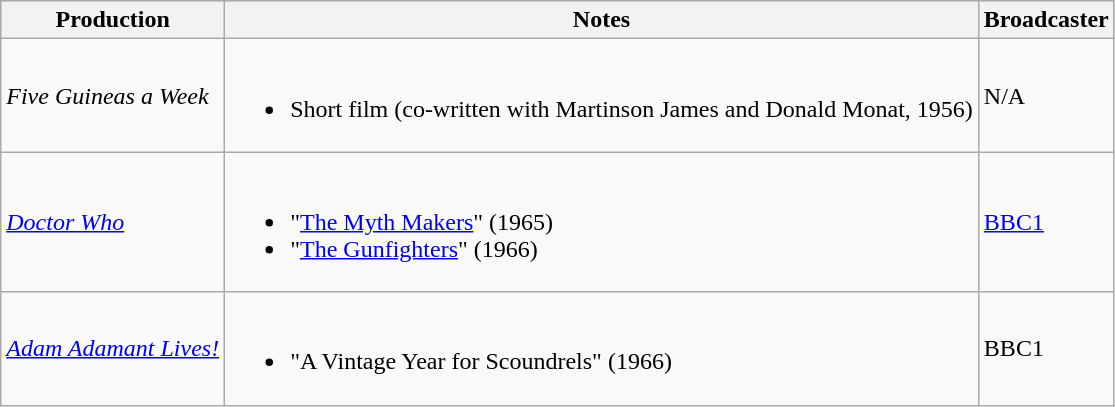<table class="wikitable">
<tr style="background:#ccc; text-align:center;">
<th>Production</th>
<th>Notes</th>
<th>Broadcaster</th>
</tr>
<tr>
<td><em>Five Guineas a Week</em></td>
<td><br><ul><li>Short film (co-written with Martinson James and Donald Monat, 1956)</li></ul></td>
<td>N/A</td>
</tr>
<tr>
<td><em><a href='#'>Doctor Who</a></em></td>
<td><br><ul><li>"<a href='#'>The Myth Makers</a>" (1965)</li><li>"<a href='#'>The Gunfighters</a>" (1966)</li></ul></td>
<td><a href='#'>BBC1</a></td>
</tr>
<tr>
<td><em><a href='#'>Adam Adamant Lives!</a></em></td>
<td><br><ul><li>"A Vintage Year for Scoundrels" (1966)</li></ul></td>
<td>BBC1</td>
</tr>
</table>
